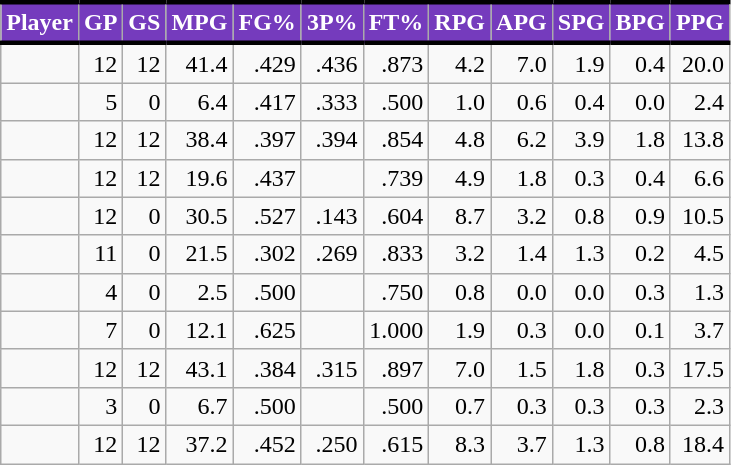<table class="wikitable sortable" style="text-align:right;">
<tr>
<th style="background:#753BBD; color:#FFFFFF; border-top:#010101 3px solid; border-bottom:#010101 3px solid;">Player</th>
<th style="background:#753BBD; color:#FFFFFF; border-top:#010101 3px solid; border-bottom:#010101 3px solid;">GP</th>
<th style="background:#753BBD; color:#FFFFFF; border-top:#010101 3px solid; border-bottom:#010101 3px solid;">GS</th>
<th style="background:#753BBD; color:#FFFFFF; border-top:#010101 3px solid; border-bottom:#010101 3px solid;">MPG</th>
<th style="background:#753BBD; color:#FFFFFF; border-top:#010101 3px solid; border-bottom:#010101 3px solid;">FG%</th>
<th style="background:#753BBD; color:#FFFFFF; border-top:#010101 3px solid; border-bottom:#010101 3px solid;">3P%</th>
<th style="background:#753BBD; color:#FFFFFF; border-top:#010101 3px solid; border-bottom:#010101 3px solid;">FT%</th>
<th style="background:#753BBD; color:#FFFFFF; border-top:#010101 3px solid; border-bottom:#010101 3px solid;">RPG</th>
<th style="background:#753BBD; color:#FFFFFF; border-top:#010101 3px solid; border-bottom:#010101 3px solid;">APG</th>
<th style="background:#753BBD; color:#FFFFFF; border-top:#010101 3px solid; border-bottom:#010101 3px solid;">SPG</th>
<th style="background:#753BBD; color:#FFFFFF; border-top:#010101 3px solid; border-bottom:#010101 3px solid;">BPG</th>
<th style="background:#753BBD; color:#FFFFFF; border-top:#010101 3px solid; border-bottom:#010101 3px solid;">PPG</th>
</tr>
<tr>
<td></td>
<td>12</td>
<td>12</td>
<td>41.4</td>
<td>.429</td>
<td>.436</td>
<td>.873</td>
<td>4.2</td>
<td>7.0</td>
<td>1.9</td>
<td>0.4</td>
<td>20.0</td>
</tr>
<tr>
<td></td>
<td>5</td>
<td>0</td>
<td>6.4</td>
<td>.417</td>
<td>.333</td>
<td>.500</td>
<td>1.0</td>
<td>0.6</td>
<td>0.4</td>
<td>0.0</td>
<td>2.4</td>
</tr>
<tr>
<td></td>
<td>12</td>
<td>12</td>
<td>38.4</td>
<td>.397</td>
<td>.394</td>
<td>.854</td>
<td>4.8</td>
<td>6.2</td>
<td>3.9</td>
<td>1.8</td>
<td>13.8</td>
</tr>
<tr>
<td></td>
<td>12</td>
<td>12</td>
<td>19.6</td>
<td>.437</td>
<td></td>
<td>.739</td>
<td>4.9</td>
<td>1.8</td>
<td>0.3</td>
<td>0.4</td>
<td>6.6</td>
</tr>
<tr>
<td></td>
<td>12</td>
<td>0</td>
<td>30.5</td>
<td>.527</td>
<td>.143</td>
<td>.604</td>
<td>8.7</td>
<td>3.2</td>
<td>0.8</td>
<td>0.9</td>
<td>10.5</td>
</tr>
<tr>
<td></td>
<td>11</td>
<td>0</td>
<td>21.5</td>
<td>.302</td>
<td>.269</td>
<td>.833</td>
<td>3.2</td>
<td>1.4</td>
<td>1.3</td>
<td>0.2</td>
<td>4.5</td>
</tr>
<tr>
<td></td>
<td>4</td>
<td>0</td>
<td>2.5</td>
<td>.500</td>
<td></td>
<td>.750</td>
<td>0.8</td>
<td>0.0</td>
<td>0.0</td>
<td>0.3</td>
<td>1.3</td>
</tr>
<tr>
<td></td>
<td>7</td>
<td>0</td>
<td>12.1</td>
<td>.625</td>
<td></td>
<td>1.000</td>
<td>1.9</td>
<td>0.3</td>
<td>0.0</td>
<td>0.1</td>
<td>3.7</td>
</tr>
<tr>
<td></td>
<td>12</td>
<td>12</td>
<td>43.1</td>
<td>.384</td>
<td>.315</td>
<td>.897</td>
<td>7.0</td>
<td>1.5</td>
<td>1.8</td>
<td>0.3</td>
<td>17.5</td>
</tr>
<tr>
<td></td>
<td>3</td>
<td>0</td>
<td>6.7</td>
<td>.500</td>
<td></td>
<td>.500</td>
<td>0.7</td>
<td>0.3</td>
<td>0.3</td>
<td>0.3</td>
<td>2.3</td>
</tr>
<tr>
<td></td>
<td>12</td>
<td>12</td>
<td>37.2</td>
<td>.452</td>
<td>.250</td>
<td>.615</td>
<td>8.3</td>
<td>3.7</td>
<td>1.3</td>
<td>0.8</td>
<td>18.4</td>
</tr>
</table>
